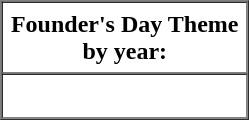<table border="1" cellspacing="0" cellpadding="5"  style="background:white; float:right; margin-left:15px;">
<tr>
<td style="text-align:center;" colspan="2"><strong>Founder's Day Theme<br>by year:</strong></td>
</tr>
<tr>
<td align=left><br></td>
</tr>
</table>
